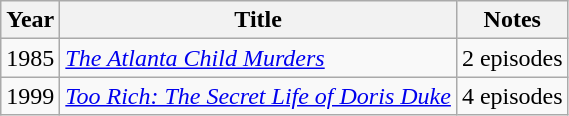<table class="wikitable">
<tr>
<th>Year</th>
<th>Title</th>
<th>Notes</th>
</tr>
<tr>
<td>1985</td>
<td><em><a href='#'>The Atlanta Child Murders</a></em></td>
<td>2 episodes</td>
</tr>
<tr>
<td>1999</td>
<td><em><a href='#'>Too Rich: The Secret Life of Doris Duke</a></em></td>
<td>4 episodes</td>
</tr>
</table>
